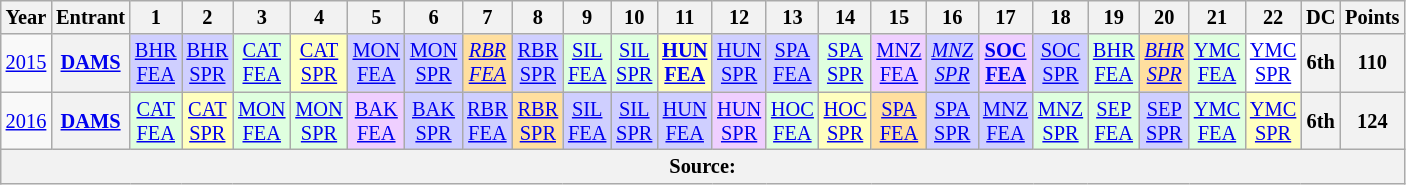<table class="wikitable" style="text-align:center; font-size:85%">
<tr>
<th>Year</th>
<th>Entrant</th>
<th>1</th>
<th>2</th>
<th>3</th>
<th>4</th>
<th>5</th>
<th>6</th>
<th>7</th>
<th>8</th>
<th>9</th>
<th>10</th>
<th>11</th>
<th>12</th>
<th>13</th>
<th>14</th>
<th>15</th>
<th>16</th>
<th>17</th>
<th>18</th>
<th>19</th>
<th>20</th>
<th>21</th>
<th>22</th>
<th>DC</th>
<th>Points</th>
</tr>
<tr>
<td><a href='#'>2015</a></td>
<th><a href='#'>DAMS</a></th>
<td style="background:#CFCFFF;"><a href='#'>BHR<br>FEA</a><br></td>
<td style="background:#CFCFFF;"><a href='#'>BHR<br>SPR</a><br></td>
<td style="background:#DFFFDF;"><a href='#'>CAT<br>FEA</a><br></td>
<td style="background:#FFFFBF;"><a href='#'>CAT<br>SPR</a><br></td>
<td style="background:#CFCFFF;"><a href='#'>MON<br>FEA</a><br></td>
<td style="background:#CFCFFF;"><a href='#'>MON<br>SPR</a><br></td>
<td style="background:#FFDF9F;"><em><a href='#'>RBR<br>FEA</a></em><br></td>
<td style="background:#CFCFFF;"><a href='#'>RBR<br>SPR</a><br></td>
<td style="background:#DFFFDF;"><a href='#'>SIL<br>FEA</a><br></td>
<td style="background:#DFFFDF;"><a href='#'>SIL<br>SPR</a><br></td>
<td style="background:#FFFFBF;"><strong><a href='#'>HUN<br>FEA</a></strong><br></td>
<td style="background:#CFCFFF;"><a href='#'>HUN<br>SPR</a><br></td>
<td style="background:#CFCFFF;"><a href='#'>SPA<br>FEA</a><br></td>
<td style="background:#DFFFDF;"><a href='#'>SPA<br>SPR</a><br></td>
<td style="background:#EFCFFF;"><a href='#'>MNZ<br>FEA</a><br></td>
<td style="background:#CFCFFF;"><em><a href='#'>MNZ<br>SPR</a></em><br></td>
<td style="background:#EFCFFF;"><strong><a href='#'>SOC<br>FEA</a></strong><br></td>
<td style="background:#CFCFFF;"><a href='#'>SOC<br>SPR</a><br></td>
<td style="background:#DFFFDF;"><a href='#'>BHR<br>FEA</a><br></td>
<td style="background:#FFDF9F;"><em><a href='#'>BHR<br>SPR</a></em><br></td>
<td style="background:#DFFFDF;"><a href='#'>YMC<br>FEA</a><br></td>
<td style="background:#FFFFFF;"><a href='#'>YMC<br>SPR</a><br></td>
<th>6th</th>
<th>110</th>
</tr>
<tr>
<td><a href='#'>2016</a></td>
<th><a href='#'>DAMS</a></th>
<td style="background:#DFFFDF;"><a href='#'>CAT<br>FEA</a><br></td>
<td style="background:#FFFFBF;"><a href='#'>CAT<br>SPR</a><br></td>
<td style="background:#DFFFDF;"><a href='#'>MON<br>FEA</a><br></td>
<td style="background:#DFFFDF;"><a href='#'>MON<br>SPR</a><br></td>
<td style="background:#EFCFFF;"><a href='#'>BAK<br>FEA</a><br></td>
<td style="background:#CFCFFF;"><a href='#'>BAK<br>SPR</a><br></td>
<td style="background:#CFCFFF;"><a href='#'>RBR<br>FEA</a><br></td>
<td style="background:#FFDF9F;"><a href='#'>RBR<br>SPR</a><br></td>
<td style="background:#CFCFFF;"><a href='#'>SIL<br>FEA</a><br></td>
<td style="background:#CFCFFF;"><a href='#'>SIL<br>SPR</a><br></td>
<td style="background:#CFCFFF;"><a href='#'>HUN<br>FEA</a><br></td>
<td style="background:#EFCFFF;"><a href='#'>HUN<br>SPR</a><br></td>
<td style="background:#DFFFDF;"><a href='#'>HOC<br>FEA</a><br></td>
<td style="background:#FFFFBF;"><a href='#'>HOC<br>SPR</a><br></td>
<td style="background:#FFDF9F;"><a href='#'>SPA<br>FEA</a><br></td>
<td style="background:#CFCFFF;"><a href='#'>SPA<br>SPR</a><br></td>
<td style="background:#CFCFFF;"><a href='#'>MNZ<br>FEA</a><br></td>
<td style="background:#DFFFDF;"><a href='#'>MNZ<br>SPR</a><br></td>
<td style="background:#DFFFDF;"><a href='#'>SEP<br>FEA</a><br></td>
<td style="background:#CFCFFF;"><a href='#'>SEP<br>SPR</a><br></td>
<td style="background:#DFFFDF;"><a href='#'>YMC<br>FEA</a><br></td>
<td style="background:#FFFFBF;"><a href='#'>YMC<br>SPR</a><br></td>
<th>6th</th>
<th>124</th>
</tr>
<tr>
<th colspan="26">Source:</th>
</tr>
</table>
